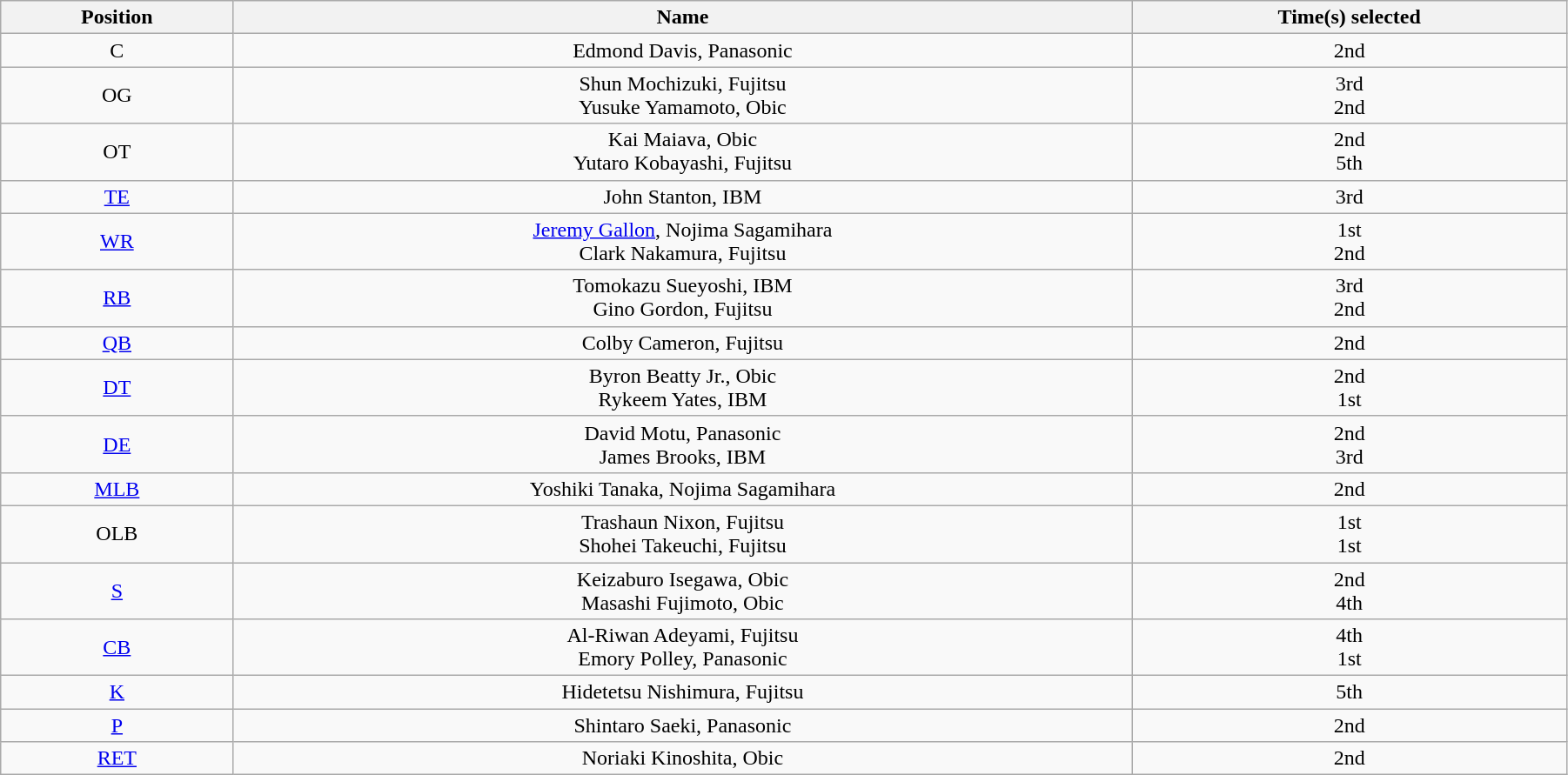<table class="wikitable" style="text-align:Center;width:95%;">
<tr>
<th>Position</th>
<th>Name</th>
<th>Time(s) selected</th>
</tr>
<tr>
<td>C</td>
<td>Edmond Davis, Panasonic</td>
<td>2nd</td>
</tr>
<tr>
<td>OG</td>
<td>Shun Mochizuki, Fujitsu<br>Yusuke Yamamoto, Obic</td>
<td>3rd<br>2nd</td>
</tr>
<tr>
<td>OT</td>
<td>Kai Maiava, Obic<br>Yutaro Kobayashi, Fujitsu</td>
<td>2nd<br>5th</td>
</tr>
<tr>
<td><a href='#'>TE</a></td>
<td>John Stanton, IBM</td>
<td>3rd</td>
</tr>
<tr>
<td><a href='#'>WR</a></td>
<td><a href='#'>Jeremy Gallon</a>, Nojima Sagamihara<br>Clark Nakamura, Fujitsu</td>
<td>1st<br>2nd</td>
</tr>
<tr>
<td><a href='#'>RB</a></td>
<td>Tomokazu Sueyoshi, IBM<br>Gino Gordon, Fujitsu</td>
<td>3rd<br>2nd</td>
</tr>
<tr>
<td><a href='#'>QB</a></td>
<td>Colby Cameron, Fujitsu</td>
<td>2nd</td>
</tr>
<tr>
<td><a href='#'>DT</a></td>
<td>Byron Beatty Jr., Obic<br>Rykeem Yates, IBM</td>
<td>2nd<br>1st</td>
</tr>
<tr>
<td><a href='#'>DE</a></td>
<td>David Motu, Panasonic<br>James Brooks, IBM</td>
<td>2nd<br>3rd</td>
</tr>
<tr>
<td><a href='#'>MLB</a></td>
<td>Yoshiki Tanaka, Nojima Sagamihara</td>
<td>2nd</td>
</tr>
<tr>
<td>OLB</td>
<td>Trashaun Nixon, Fujitsu<br>Shohei Takeuchi, Fujitsu</td>
<td>1st<br>1st</td>
</tr>
<tr>
<td><a href='#'>S</a></td>
<td>Keizaburo Isegawa, Obic<br>Masashi Fujimoto, Obic</td>
<td>2nd<br>4th</td>
</tr>
<tr>
<td><a href='#'>CB</a></td>
<td>Al-Riwan Adeyami, Fujitsu<br>Emory Polley, Panasonic</td>
<td>4th<br>1st</td>
</tr>
<tr>
<td><a href='#'>K</a></td>
<td>Hidetetsu Nishimura, Fujitsu</td>
<td>5th</td>
</tr>
<tr>
<td><a href='#'>P</a></td>
<td>Shintaro Saeki, Panasonic</td>
<td>2nd</td>
</tr>
<tr>
<td><a href='#'>RET</a></td>
<td>Noriaki Kinoshita, Obic</td>
<td>2nd</td>
</tr>
</table>
